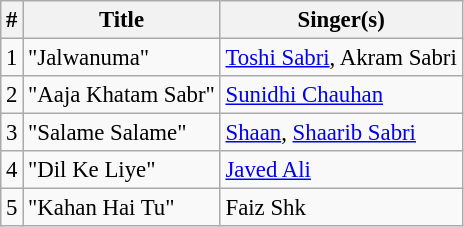<table class="wikitable" style="font-size:95%;">
<tr>
<th>#</th>
<th>Title</th>
<th>Singer(s)</th>
</tr>
<tr>
<td>1</td>
<td>"Jalwanuma"</td>
<td><a href='#'>Toshi Sabri</a>, Akram Sabri</td>
</tr>
<tr>
<td>2</td>
<td>"Aaja Khatam Sabr"</td>
<td><a href='#'>Sunidhi Chauhan</a></td>
</tr>
<tr>
<td>3</td>
<td>"Salame Salame"</td>
<td><a href='#'>Shaan</a>, <a href='#'>Shaarib Sabri</a></td>
</tr>
<tr>
<td>4</td>
<td>"Dil Ke Liye"</td>
<td><a href='#'>Javed Ali</a></td>
</tr>
<tr>
<td>5</td>
<td>"Kahan Hai Tu"</td>
<td>Faiz Shk</td>
</tr>
</table>
